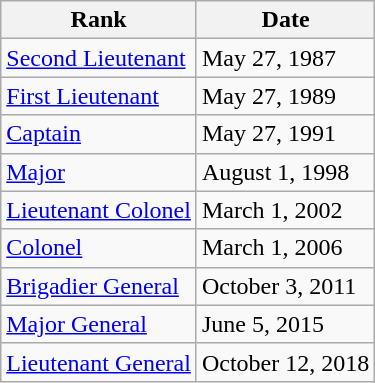<table class="wikitable">
<tr>
<th>Rank</th>
<th>Date</th>
</tr>
<tr>
<td> <a href='#'>Second Lieutenant</a></td>
<td>May 27, 1987</td>
</tr>
<tr>
<td> <a href='#'>First Lieutenant</a></td>
<td>May 27, 1989</td>
</tr>
<tr>
<td> <a href='#'>Captain</a></td>
<td>May 27, 1991</td>
</tr>
<tr>
<td> <a href='#'>Major</a></td>
<td>August 1, 1998</td>
</tr>
<tr>
<td> <a href='#'>Lieutenant Colonel</a></td>
<td>March 1, 2002</td>
</tr>
<tr>
<td> <a href='#'>Colonel</a></td>
<td>March 1, 2006</td>
</tr>
<tr>
<td> <a href='#'>Brigadier General</a></td>
<td>October 3, 2011</td>
</tr>
<tr>
<td> <a href='#'>Major General</a></td>
<td>June 5, 2015</td>
</tr>
<tr>
<td> <a href='#'>Lieutenant General</a></td>
<td>October 12, 2018</td>
</tr>
</table>
